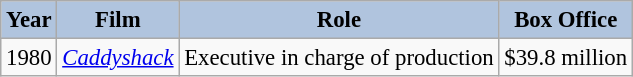<table class="wikitable" style="font-size:95%;">
<tr>
<th style="background:#B0C4DE;">Year</th>
<th style="background:#B0C4DE;">Film</th>
<th style="background:#B0C4DE;">Role</th>
<th style="background:#B0C4DE;">Box Office</th>
</tr>
<tr>
<td>1980</td>
<td><em><a href='#'>Caddyshack</a></em></td>
<td>Executive in charge of production</td>
<td>$39.8 million</td>
</tr>
</table>
